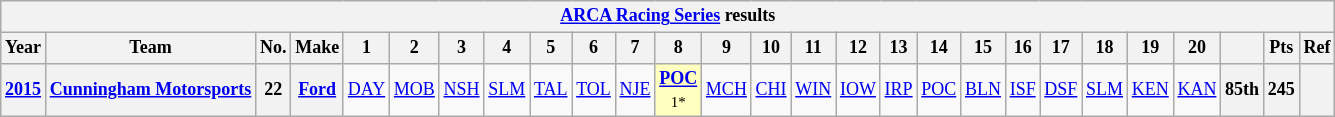<table class="wikitable" style="text-align:center; font-size:75%">
<tr>
<th colspan=45><a href='#'>ARCA Racing Series</a> results</th>
</tr>
<tr>
<th>Year</th>
<th>Team</th>
<th>No.</th>
<th>Make</th>
<th>1</th>
<th>2</th>
<th>3</th>
<th>4</th>
<th>5</th>
<th>6</th>
<th>7</th>
<th>8</th>
<th>9</th>
<th>10</th>
<th>11</th>
<th>12</th>
<th>13</th>
<th>14</th>
<th>15</th>
<th>16</th>
<th>17</th>
<th>18</th>
<th>19</th>
<th>20</th>
<th></th>
<th>Pts</th>
<th>Ref</th>
</tr>
<tr>
<th><a href='#'>2015</a></th>
<th><a href='#'>Cunningham Motorsports</a></th>
<th>22</th>
<th><a href='#'>Ford</a></th>
<td><a href='#'>DAY</a></td>
<td><a href='#'>MOB</a></td>
<td><a href='#'>NSH</a></td>
<td><a href='#'>SLM</a></td>
<td><a href='#'>TAL</a></td>
<td><a href='#'>TOL</a></td>
<td><a href='#'>NJE</a></td>
<td style="background:#FFFFBF;"><strong><a href='#'>POC</a></strong><br><small>1*</small></td>
<td><a href='#'>MCH</a></td>
<td><a href='#'>CHI</a></td>
<td><a href='#'>WIN</a></td>
<td><a href='#'>IOW</a></td>
<td><a href='#'>IRP</a></td>
<td><a href='#'>POC</a></td>
<td><a href='#'>BLN</a></td>
<td><a href='#'>ISF</a></td>
<td><a href='#'>DSF</a></td>
<td><a href='#'>SLM</a></td>
<td><a href='#'>KEN</a></td>
<td><a href='#'>KAN</a></td>
<th>85th</th>
<th>245</th>
<th></th>
</tr>
</table>
